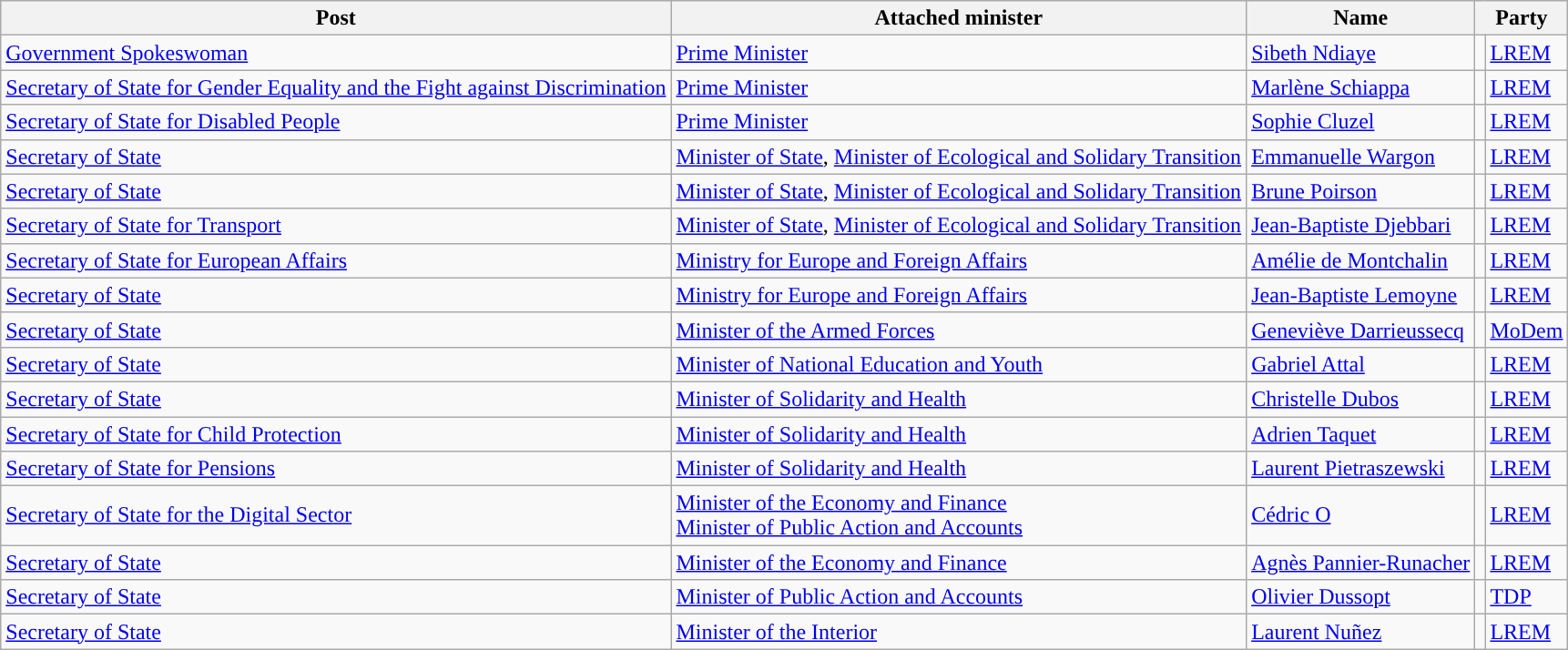<table class="wikitable">
<tr>
<th scope="col">Post</th>
<th scope="col">Attached minister</th>
<th scope="col">Name</th>
<th colspan="2" cope="col">Party</th>
</tr>
<tr>
<td><a href='#'>Government Spokeswoman</a></td>
<td><a href='#'>Prime Minister</a></td>
<td><a href='#'>Sibeth Ndiaye</a></td>
<td style="background:"></td>
<td><a href='#'>LREM</a></td>
</tr>
<tr>
<td><a href='#'>Secretary of State for Gender Equality and the Fight against Discrimination</a></td>
<td><a href='#'>Prime Minister</a></td>
<td><a href='#'>Marlène Schiappa</a></td>
<td style="background:"></td>
<td><a href='#'>LREM</a></td>
</tr>
<tr>
<td><a href='#'>Secretary of State for Disabled People</a></td>
<td><a href='#'>Prime Minister</a></td>
<td><a href='#'>Sophie Cluzel</a></td>
<td style="background:"></td>
<td><a href='#'>LREM</a></td>
</tr>
<tr>
<td><a href='#'>Secretary of State</a></td>
<td><a href='#'>Minister of State</a>, <a href='#'>Minister of Ecological and Solidary Transition</a></td>
<td><a href='#'>Emmanuelle Wargon</a></td>
<td style="background:"></td>
<td><a href='#'>LREM</a></td>
</tr>
<tr>
<td><a href='#'>Secretary of State</a></td>
<td><a href='#'>Minister of State</a>, <a href='#'>Minister of Ecological and Solidary Transition</a></td>
<td><a href='#'>Brune Poirson</a></td>
<td style="background:"></td>
<td><a href='#'>LREM</a></td>
</tr>
<tr>
<td><a href='#'>Secretary of State for Transport</a></td>
<td><a href='#'>Minister of State</a>, <a href='#'>Minister of Ecological and Solidary Transition</a></td>
<td><a href='#'>Jean-Baptiste Djebbari</a></td>
<td style="background:"></td>
<td><a href='#'>LREM</a></td>
</tr>
<tr>
<td><a href='#'>Secretary of State for European Affairs</a></td>
<td><a href='#'>Ministry for Europe and Foreign Affairs</a></td>
<td><a href='#'>Amélie de Montchalin</a></td>
<td style="background:"></td>
<td><a href='#'>LREM</a></td>
</tr>
<tr>
<td><a href='#'>Secretary of State</a></td>
<td><a href='#'>Ministry for Europe and Foreign Affairs</a></td>
<td><a href='#'>Jean-Baptiste Lemoyne</a></td>
<td style="background:"></td>
<td><a href='#'>LREM</a></td>
</tr>
<tr>
<td><a href='#'>Secretary of State</a></td>
<td><a href='#'>Minister of the Armed Forces</a></td>
<td><a href='#'>Geneviève Darrieussecq</a></td>
<td style="background:"></td>
<td><a href='#'>MoDem</a></td>
</tr>
<tr>
<td><a href='#'>Secretary of State</a></td>
<td><a href='#'>Minister of National Education and Youth</a></td>
<td><a href='#'>Gabriel Attal</a></td>
<td style="background:"></td>
<td><a href='#'>LREM</a></td>
</tr>
<tr>
<td><a href='#'>Secretary of State</a></td>
<td><a href='#'>Minister of Solidarity and Health</a></td>
<td><a href='#'>Christelle Dubos</a></td>
<td style="background:"></td>
<td><a href='#'>LREM</a></td>
</tr>
<tr>
<td><a href='#'>Secretary of State for Child Protection</a></td>
<td><a href='#'>Minister of Solidarity and Health</a></td>
<td><a href='#'>Adrien Taquet</a></td>
<td style="background:"></td>
<td><a href='#'>LREM</a></td>
</tr>
<tr>
<td><a href='#'>Secretary of State for Pensions</a></td>
<td><a href='#'>Minister of Solidarity and Health</a></td>
<td><a href='#'>Laurent Pietraszewski</a></td>
<td style="background:"></td>
<td><a href='#'>LREM</a></td>
</tr>
<tr>
<td><a href='#'>Secretary of State for the Digital Sector</a></td>
<td><a href='#'>Minister of the Economy and Finance</a><br><a href='#'>Minister of Public Action and Accounts</a></td>
<td><a href='#'>Cédric O</a></td>
<td style="background:"></td>
<td><a href='#'>LREM</a></td>
</tr>
<tr>
<td><a href='#'>Secretary of State</a></td>
<td><a href='#'>Minister of the Economy and Finance</a></td>
<td><a href='#'>Agnès Pannier-Runacher</a></td>
<td style="background:"></td>
<td><a href='#'>LREM</a></td>
</tr>
<tr>
<td><a href='#'>Secretary of State</a></td>
<td><a href='#'>Minister of Public Action and Accounts</a></td>
<td><a href='#'>Olivier Dussopt</a></td>
<td style="background:"></td>
<td><a href='#'>TDP</a></td>
</tr>
<tr>
<td><a href='#'>Secretary of State</a></td>
<td><a href='#'>Minister of the Interior</a></td>
<td><a href='#'>Laurent Nuñez</a></td>
<td style="background:"></td>
<td><a href='#'>LREM</a></td>
</tr>
</table>
